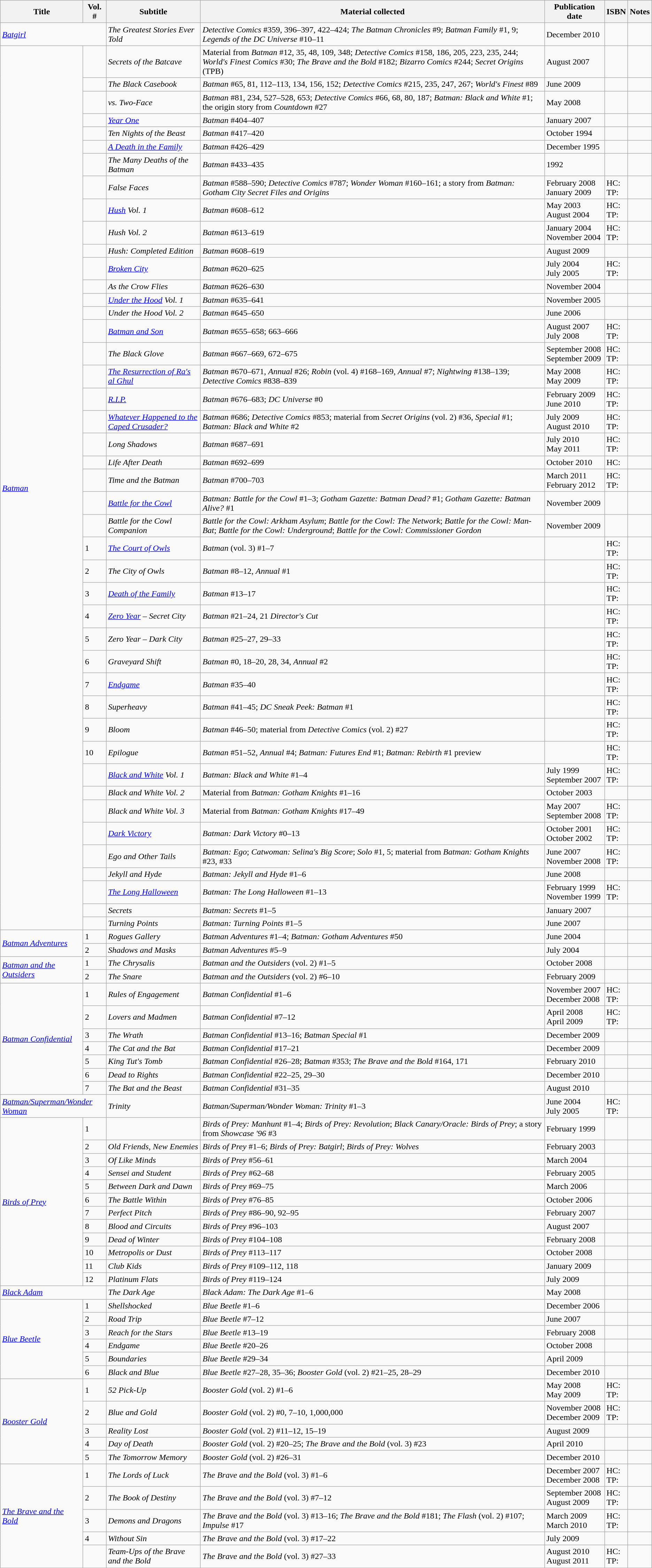<table class="wikitable">
<tr>
<th>Title</th>
<th>Vol. #</th>
<th>Subtitle</th>
<th>Material collected</th>
<th>Publication date</th>
<th>ISBN</th>
<th>Notes</th>
</tr>
<tr>
<td colspan="2" rowspan="1"><em><a href='#'>Batgirl</a></em></td>
<td><em>The Greatest Stories Ever Told</em></td>
<td><em>Detective Comics</em> #359, 396–397, 422–424; <em>The Batman Chronicles</em> #9; <em>Batman Family</em> #1, 9; <em>Legends of the DC Universe</em> #10–11</td>
<td>December 2010</td>
<td></td>
<td></td>
</tr>
<tr>
<td rowspan="44"><em><a href='#'>Batman</a></em></td>
<td></td>
<td><em>Secrets of the Batcave</em></td>
<td>Material from <em>Batman</em> #12, 35, 48, 109, 348; <em>Detective Comics</em> #158, 186, 205, 223, 235, 244; <em>World's Finest Comics</em> #30; <em>The Brave and the Bold</em> #182; <em>Bizarro Comics</em> #244; <em>Secret Origins</em> (TPB)</td>
<td>August 2007</td>
<td></td>
<td></td>
</tr>
<tr>
<td></td>
<td><em>The Black Casebook</em></td>
<td><em>Batman</em> #65, 81, 112–113, 134, 156, 152; <em>Detective Comics</em> #215, 235, 247, 267; <em>World's Finest</em> #89</td>
<td>June 2009</td>
<td></td>
<td></td>
</tr>
<tr>
<td></td>
<td><em>vs. Two-Face</em></td>
<td><em>Batman</em> #81, 234, 527–528, 653; <em>Detective Comics</em> #66, 68, 80, 187; <em>Batman: Black and White</em> #1; the origin story from <em>Countdown</em> #27</td>
<td>May 2008</td>
<td></td>
<td></td>
</tr>
<tr>
<td></td>
<td><em><a href='#'>Year One</a></em></td>
<td><em>Batman</em> #404–407</td>
<td>January 2007</td>
<td></td>
<td></td>
</tr>
<tr>
<td></td>
<td><em>Ten Nights of the Beast</em></td>
<td><em>Batman</em> #417–420</td>
<td>October 1994</td>
<td></td>
<td></td>
</tr>
<tr>
<td></td>
<td><em><a href='#'>A Death in the Family</a></em></td>
<td><em>Batman</em> #426–429</td>
<td>December 1995</td>
<td></td>
<td></td>
</tr>
<tr>
<td></td>
<td><em>The Many Deaths of the Batman</em></td>
<td><em>Batman</em> #433–435</td>
<td>1992</td>
<td></td>
<td></td>
</tr>
<tr>
<td></td>
<td><em>False Faces</em></td>
<td><em>Batman</em> #588–590; <em>Detective Comics</em> #787; <em>Wonder Woman</em> #160–161; a story from <em>Batman: Gotham City Secret Files and Origins</em></td>
<td>February 2008<br>January 2009</td>
<td>HC: <br>TP: </td>
<td></td>
</tr>
<tr>
<td></td>
<td><em><a href='#'>Hush</a> Vol. 1</em></td>
<td><em>Batman</em> #608–612</td>
<td>May 2003<br>August 2004</td>
<td>HC: <br>TP: </td>
<td></td>
</tr>
<tr>
<td></td>
<td><em>Hush Vol. 2</em></td>
<td><em>Batman</em> #613–619</td>
<td>January 2004<br>November 2004</td>
<td>HC: <br>TP: </td>
<td></td>
</tr>
<tr>
<td></td>
<td><em>Hush: Completed Edition</em></td>
<td><em>Batman</em> #608–619</td>
<td>August 2009</td>
<td></td>
<td></td>
</tr>
<tr>
<td></td>
<td><em><a href='#'>Broken City</a></em></td>
<td><em>Batman</em> #620–625</td>
<td>July 2004<br>July 2005</td>
<td>HC: <br>TP: </td>
<td></td>
</tr>
<tr>
<td></td>
<td><em>As the Crow Flies</em></td>
<td><em>Batman</em> #626–630</td>
<td>November 2004</td>
<td></td>
<td></td>
</tr>
<tr>
<td></td>
<td><em><a href='#'>Under the Hood</a> Vol. 1</em></td>
<td><em>Batman</em> #635–641</td>
<td>November 2005</td>
<td></td>
<td></td>
</tr>
<tr>
<td></td>
<td><em>Under the Hood Vol. 2</em></td>
<td><em>Batman</em> #645–650</td>
<td>June 2006</td>
<td></td>
<td></td>
</tr>
<tr>
<td></td>
<td><em><a href='#'>Batman and Son</a></em></td>
<td><em>Batman</em> #655–658; 663–666</td>
<td>August 2007<br>July 2008</td>
<td>HC: <br>TP: </td>
<td></td>
</tr>
<tr>
<td></td>
<td><em>The Black Glove</em></td>
<td><em>Batman</em> #667–669, 672–675</td>
<td style=white-space:nowrap>September 2008<br>September 2009</td>
<td style=white-space:nowrap>HC: <br>TP: </td>
<td></td>
</tr>
<tr>
<td></td>
<td><em><a href='#'>The Resurrection of Ra's al Ghul</a></em></td>
<td><em>Batman</em> #670–671, <em>Annual</em> #26; <em>Robin</em> (vol. 4) #168–169, <em>Annual</em> #7; <em>Nightwing</em> #138–139; <em>Detective Comics</em> #838–839</td>
<td>May 2008<br>May 2009</td>
<td>HC: <br>TP: </td>
<td></td>
</tr>
<tr>
<td></td>
<td><em><a href='#'>R.I.P.</a></em></td>
<td><em>Batman</em> #676–683; <em>DC Universe</em> #0</td>
<td>February 2009<br>June 2010</td>
<td>HC: <br>TP: </td>
<td></td>
</tr>
<tr>
<td></td>
<td><em><a href='#'>Whatever Happened to the Caped Crusader?</a></em></td>
<td><em>Batman</em> #686; <em>Detective Comics</em> #853; material from <em>Secret Origins</em> (vol. 2) #36, <em>Special</em> #1; <em>Batman: Black and White</em> #2</td>
<td>July 2009<br>August 2010</td>
<td>HC: <br>TP: </td>
<td></td>
</tr>
<tr>
<td></td>
<td><em>Long Shadows</em></td>
<td><em>Batman</em> #687–691</td>
<td>July 2010<br>May 2011</td>
<td>HC: <br>TP: </td>
<td></td>
</tr>
<tr>
<td></td>
<td><em>Life After Death</em></td>
<td><em>Batman</em> #692–699</td>
<td>October 2010</td>
<td>HC: </td>
<td></td>
</tr>
<tr>
<td></td>
<td><em>Time and the Batman</em></td>
<td><em>Batman</em> #700–703</td>
<td>March 2011<br>February 2012</td>
<td>HC:<br>TP: </td>
<td></td>
</tr>
<tr>
<td></td>
<td><em><a href='#'>Battle for the Cowl</a></em></td>
<td><em>Batman: Battle for the Cowl</em> #1–3; <em>Gotham Gazette: Batman Dead?</em> #1; <em>Gotham Gazette: Batman Alive?</em> #1</td>
<td>November 2009</td>
<td></td>
<td></td>
</tr>
<tr>
<td></td>
<td><em>Battle for the Cowl Companion</em></td>
<td><em>Battle for the Cowl: Arkham Asylum</em>; <em>Battle for the Cowl: The Network</em>; <em>Battle for the Cowl: Man-Bat</em>; <em>Battle for the Cowl: Underground</em>; <em>Battle for the Cowl: Commissioner Gordon</em></td>
<td>November 2009</td>
<td></td>
<td></td>
</tr>
<tr>
<td>1</td>
<td><em><a href='#'>The Court of Owls</a></em></td>
<td><em>Batman</em> (vol. 3) #1–7</td>
<td><br></td>
<td>HC: <br>TP: </td>
<td></td>
</tr>
<tr>
<td>2</td>
<td><em>The City of Owls</em></td>
<td><em>Batman</em> #8–12, <em>Annual</em> #1</td>
<td><br></td>
<td>HC: <br>TP: </td>
<td></td>
</tr>
<tr>
<td>3</td>
<td><em><a href='#'>Death of the Family</a></em></td>
<td><em>Batman</em> #13–17</td>
<td><br></td>
<td>HC: <br>TP: </td>
<td></td>
</tr>
<tr>
<td>4</td>
<td><em><a href='#'>Zero Year</a> – Secret City</em></td>
<td><em>Batman</em> #21–24, 21 <em>Director's Cut</em></td>
<td><br></td>
<td>HC: <br>TP: </td>
<td></td>
</tr>
<tr>
<td>5</td>
<td><em>Zero Year – Dark City</em></td>
<td><em>Batman</em> #25–27, 29–33</td>
<td><br></td>
<td>HC: <br>TP: </td>
<td></td>
</tr>
<tr>
<td>6</td>
<td><em>Graveyard Shift</em></td>
<td><em>Batman</em> #0, 18–20, 28, 34, <em>Annual</em> #2</td>
<td><br></td>
<td>HC: <br>TP: </td>
<td></td>
</tr>
<tr>
<td>7</td>
<td><em><a href='#'>Endgame</a></em></td>
<td><em>Batman</em> #35–40</td>
<td><br></td>
<td>HC: <br>TP: </td>
<td></td>
</tr>
<tr>
<td>8</td>
<td><em>Superheavy</em></td>
<td><em>Batman</em> #41–45; <em>DC Sneak Peek: Batman</em> #1</td>
<td><br></td>
<td>HC: <br>TP: </td>
<td></td>
</tr>
<tr>
<td>9</td>
<td><em>Bloom</em></td>
<td><em>Batman</em> #46–50; material from <em>Detective Comics</em> (vol. 2) #27</td>
<td><br></td>
<td>HC: <br>TP: </td>
<td></td>
</tr>
<tr>
<td>10</td>
<td><em>Epilogue</em></td>
<td><em>Batman</em> #51–52, <em>Annual</em> #4; <em>Batman: Futures End</em> #1; <em>Batman: Rebirth</em> #1 preview</td>
<td><br></td>
<td>HC: <br>TP: </td>
<td></td>
</tr>
<tr>
<td></td>
<td><em><a href='#'>Black and White</a> Vol. 1</em></td>
<td><em>Batman: Black and White</em> #1–4</td>
<td>July 1999<br>September 2007</td>
<td>HC: <br>TP: </td>
<td></td>
</tr>
<tr>
<td></td>
<td><em>Black and White Vol. 2</em></td>
<td>Material from <em>Batman: Gotham Knights</em> #1–16</td>
<td>October 2003</td>
<td></td>
<td></td>
</tr>
<tr>
<td></td>
<td><em>Black and White Vol. 3</em></td>
<td>Material from <em>Batman: Gotham Knights</em> #17–49</td>
<td>May 2007<br>September 2008</td>
<td>HC: <br>TP: </td>
<td></td>
</tr>
<tr>
<td></td>
<td><em><a href='#'>Dark Victory</a></em></td>
<td><em>Batman: Dark Victory</em> #0–13</td>
<td>October 2001<br>October 2002</td>
<td>HC: <br>TP: </td>
<td></td>
</tr>
<tr>
<td></td>
<td><em>Ego and Other Tails</em></td>
<td><em>Batman: Ego</em>; <em>Catwoman: Selina's Big Score</em>; <em>Solo</em> #1, 5; material from <em>Batman: Gotham Knights</em> #23, #33</td>
<td>June 2007<br>November 2008</td>
<td>HC: <br>TP: </td>
<td></td>
</tr>
<tr>
<td></td>
<td><em>Jekyll and Hyde</em></td>
<td><em>Batman: Jekyll and Hyde</em> #1–6</td>
<td>June 2008</td>
<td></td>
<td></td>
</tr>
<tr>
<td></td>
<td><em><a href='#'>The Long Halloween</a></em></td>
<td><em>Batman: The Long Halloween</em> #1–13</td>
<td>February 1999<br>November 1999</td>
<td>HC: <br>TP: </td>
<td></td>
</tr>
<tr>
<td></td>
<td><em>Secrets</em></td>
<td><em>Batman: Secrets</em> #1–5</td>
<td>January 2007</td>
<td></td>
<td></td>
</tr>
<tr>
<td></td>
<td><em>Turning Points</em></td>
<td><em>Batman: Turning Points</em> #1–5</td>
<td>June 2007</td>
<td></td>
<td></td>
</tr>
<tr>
<td rowspan="2"><em><a href='#'>Batman Adventures</a></em></td>
<td>1</td>
<td><em>Rogues Gallery</em></td>
<td><em>Batman Adventures</em> #1–4; <em>Batman: Gotham Adventures</em> #50</td>
<td>June 2004</td>
<td></td>
<td></td>
</tr>
<tr>
<td>2</td>
<td><em>Shadows and Masks</em></td>
<td><em>Batman Adventures</em> #5–9</td>
<td>July 2004</td>
<td></td>
<td></td>
</tr>
<tr>
<td rowspan="2"><em><a href='#'>Batman and the Outsiders</a></em></td>
<td>1</td>
<td><em>The Chrysalis</em></td>
<td><em>Batman and the Outsiders</em> (vol. 2) #1–5</td>
<td>October 2008</td>
<td></td>
<td></td>
</tr>
<tr>
<td>2</td>
<td><em>The Snare</em></td>
<td><em>Batman and the Outsiders</em> (vol. 2) #6–10</td>
<td>February 2009</td>
<td></td>
<td></td>
</tr>
<tr>
<td rowspan="7"><em><a href='#'>Batman Confidential</a></em></td>
<td>1</td>
<td><em>Rules of Engagement</em></td>
<td><em>Batman Confidential</em> #1–6</td>
<td>November 2007<br>December 2008</td>
<td>HC: <br>TP: </td>
<td></td>
</tr>
<tr>
<td>2</td>
<td><em>Lovers and Madmen</em></td>
<td><em>Batman Confidential</em> #7–12</td>
<td>April 2008<br>April 2009</td>
<td>HC: <br>TP: </td>
<td></td>
</tr>
<tr>
<td>3</td>
<td><em>The Wrath</em></td>
<td><em>Batman Confidential</em> #13–16; <em>Batman Special</em> #1</td>
<td>December 2009</td>
<td></td>
<td></td>
</tr>
<tr>
<td>4</td>
<td><em>The Cat and the Bat</em></td>
<td><em>Batman Confidential</em> #17–21</td>
<td>December 2009</td>
<td></td>
<td></td>
</tr>
<tr>
<td>5</td>
<td><em>King Tut's Tomb</em></td>
<td><em>Batman Confidential</em> #26–28; <em>Batman</em> #353; <em>The Brave and the Bold</em> #164, 171</td>
<td>February 2010</td>
<td></td>
<td></td>
</tr>
<tr>
<td>6</td>
<td><em>Dead to Rights</em></td>
<td><em>Batman Confidential</em> #22–25, 29–30</td>
<td>December 2010</td>
<td></td>
<td></td>
</tr>
<tr>
<td>7</td>
<td><em>The Bat and the Beast</em></td>
<td><em>Batman Confidential</em> #31–35</td>
<td>August 2010</td>
<td></td>
<td></td>
</tr>
<tr>
<td colspan="2"><em><a href='#'>Batman/Superman/Wonder Woman</a></em></td>
<td><em>Trinity</em></td>
<td><em>Batman/Superman/Wonder Woman: Trinity</em> #1–3</td>
<td>June 2004<br>July 2005</td>
<td>HC: <br>TP: </td>
<td></td>
</tr>
<tr>
<td rowspan="12"><em><a href='#'>Birds of Prey</a></em></td>
<td>1</td>
<td></td>
<td><em>Birds of Prey: Manhunt</em> #1–4; <em>Birds of Prey: Revolution</em>; <em>Black Canary/Oracle: Birds of Prey</em>; a story from <em>Showcase '96</em> #3</td>
<td>February 1999</td>
<td></td>
<td></td>
</tr>
<tr>
<td>2</td>
<td><em>Old Friends, New Enemies</em></td>
<td><em>Birds of Prey</em> #1–6; <em>Birds of Prey: Batgirl</em>; <em>Birds of Prey: Wolves</em></td>
<td>February 2003</td>
<td></td>
<td></td>
</tr>
<tr>
<td>3</td>
<td><em>Of Like Minds</em></td>
<td><em>Birds of Prey</em> #56–61</td>
<td>March 2004</td>
<td></td>
<td></td>
</tr>
<tr>
<td>4</td>
<td><em>Sensei and Student</em></td>
<td><em>Birds of Prey</em> #62–68</td>
<td>February 2005</td>
<td></td>
<td></td>
</tr>
<tr>
<td>5</td>
<td><em>Between Dark and Dawn</em></td>
<td><em>Birds of Prey</em> #69–75</td>
<td>March 2006</td>
<td></td>
<td></td>
</tr>
<tr>
<td>6</td>
<td><em>The Battle Within</em></td>
<td><em>Birds of Prey</em> #76–85</td>
<td>October 2006</td>
<td></td>
<td></td>
</tr>
<tr>
<td>7</td>
<td><em>Perfect Pitch</em></td>
<td><em>Birds of Prey</em> #86–90, 92–95</td>
<td>February 2007</td>
<td></td>
<td></td>
</tr>
<tr>
<td>8</td>
<td><em>Blood and Circuits</em></td>
<td><em>Birds of Prey</em> #96–103</td>
<td>August 2007</td>
<td></td>
<td></td>
</tr>
<tr>
<td>9</td>
<td><em>Dead of Winter</em></td>
<td><em>Birds of Prey</em> #104–108</td>
<td>February 2008</td>
<td></td>
<td></td>
</tr>
<tr>
<td>10</td>
<td><em>Metropolis or Dust</em></td>
<td><em>Birds of Prey</em> #113–117</td>
<td>October 2008</td>
<td></td>
<td></td>
</tr>
<tr>
<td>11</td>
<td><em>Club Kids</em></td>
<td><em>Birds of Prey</em> #109–112, 118</td>
<td>January 2009</td>
<td></td>
<td></td>
</tr>
<tr>
<td>12</td>
<td><em>Platinum Flats</em></td>
<td><em>Birds of Prey</em> #119–124</td>
<td>July 2009</td>
<td></td>
<td></td>
</tr>
<tr>
<td colspan="2"><em><a href='#'>Black Adam</a></em></td>
<td><em>The Dark Age</em></td>
<td><em>Black Adam: The Dark Age</em> #1–6</td>
<td>May 2008</td>
<td></td>
<td></td>
</tr>
<tr>
<td rowspan="6"><em><a href='#'>Blue Beetle</a></em></td>
<td>1</td>
<td><em>Shellshocked</em></td>
<td><em>Blue Beetle</em> #1–6</td>
<td>December 2006</td>
<td></td>
<td></td>
</tr>
<tr>
<td>2</td>
<td><em>Road Trip</em></td>
<td><em>Blue Beetle</em> #7–12</td>
<td>June 2007</td>
<td></td>
<td></td>
</tr>
<tr>
<td>3</td>
<td><em>Reach for the Stars</em></td>
<td><em>Blue Beetle</em> #13–19</td>
<td>February 2008</td>
<td></td>
<td></td>
</tr>
<tr>
<td>4</td>
<td><em>Endgame</em></td>
<td><em>Blue Beetle</em> #20–26</td>
<td>October 2008</td>
<td></td>
<td></td>
</tr>
<tr>
<td>5</td>
<td><em>Boundaries</em></td>
<td><em>Blue Beetle</em> #29–34</td>
<td>April 2009</td>
<td></td>
<td></td>
</tr>
<tr>
<td>6</td>
<td><em>Black and Blue</em></td>
<td><em>Blue Beetle</em> #27–28, 35–36; <em>Booster Gold</em> (vol. 2) #21–25, 28–29</td>
<td>December 2010</td>
<td></td>
<td></td>
</tr>
<tr>
<td rowspan="5"><em><a href='#'>Booster Gold</a></em></td>
<td>1</td>
<td><em>52 Pick-Up</em></td>
<td><em>Booster Gold</em> (vol. 2) #1–6</td>
<td>May 2008<br>May 2009</td>
<td>HC: <br>TP: </td>
<td></td>
</tr>
<tr>
<td>2</td>
<td><em>Blue and Gold</em></td>
<td><em>Booster Gold</em> (vol. 2) #0, 7–10, 1,000,000</td>
<td>November 2008<br>December 2009</td>
<td>HC: <br>TP: </td>
<td></td>
</tr>
<tr>
<td>3</td>
<td><em>Reality Lost</em></td>
<td><em>Booster Gold</em> (vol. 2) #11–12, 15–19</td>
<td>August 2009</td>
<td></td>
<td></td>
</tr>
<tr>
<td>4</td>
<td><em>Day of Death</em></td>
<td><em>Booster Gold</em> (vol. 2) #20–25; <em>The Brave and the Bold</em> (vol. 3) #23</td>
<td>April 2010</td>
<td></td>
<td></td>
</tr>
<tr>
<td>5</td>
<td><em>The Tomorrow Memory</em></td>
<td><em>Booster Gold</em> (vol. 2) #26–31</td>
<td>December 2010</td>
<td></td>
<td></td>
</tr>
<tr>
<td rowspan="5"><em><a href='#'>The Brave and the Bold</a></em></td>
<td>1</td>
<td><em>The Lords of Luck</em></td>
<td><em>The Brave and the Bold</em> (vol. 3) #1–6</td>
<td>December 2007<br>December 2008</td>
<td>HC: <br>TP: </td>
<td></td>
</tr>
<tr>
<td>2</td>
<td><em>The Book of Destiny</em></td>
<td><em>The Brave and the Bold</em> (vol. 3) #7–12</td>
<td>September 2008<br>August 2009</td>
<td>HC: <br>TP: </td>
<td></td>
</tr>
<tr>
<td>3</td>
<td><em>Demons and Dragons</em></td>
<td><em>The Brave and the Bold</em> (vol. 3) #13–16; <em>The Brave and the Bold</em> #181; <em>The Flash</em> (vol. 2) #107; <em>Impulse</em> #17</td>
<td>March 2009<br>March 2010</td>
<td>HC: <br>TP: </td>
<td></td>
</tr>
<tr>
<td>4</td>
<td><em>Without Sin</em></td>
<td><em>The Brave and the Bold</em> (vol. 3) #17–22</td>
<td>July 2009</td>
<td></td>
<td></td>
</tr>
<tr>
<td></td>
<td><em>Team-Ups of the Brave and the Bold</em></td>
<td><em>The Brave and the Bold</em> (vol. 3) #27–33</td>
<td>August 2010<br>August 2011</td>
<td>HC: <br>TP: </td>
<td></td>
</tr>
</table>
